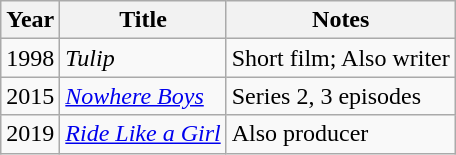<table class="wikitable sortable">
<tr>
<th>Year</th>
<th>Title</th>
<th>Notes</th>
</tr>
<tr>
<td>1998</td>
<td><em>Tulip</em></td>
<td>Short film; Also writer</td>
</tr>
<tr>
<td>2015</td>
<td><em><a href='#'>Nowhere Boys</a></em></td>
<td>Series 2, 3 episodes</td>
</tr>
<tr>
<td>2019</td>
<td><em><a href='#'>Ride Like a Girl</a></em></td>
<td>Also producer</td>
</tr>
</table>
